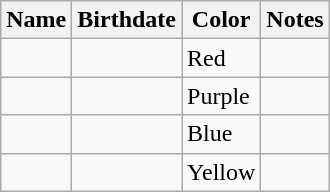<table class="wikitable">
<tr>
<th>Name</th>
<th>Birthdate</th>
<th>Color</th>
<th>Notes</th>
</tr>
<tr>
<td></td>
<td></td>
<td> Red</td>
<td></td>
</tr>
<tr>
<td></td>
<td></td>
<td> Purple</td>
<td></td>
</tr>
<tr>
<td></td>
<td></td>
<td> Blue</td>
<td></td>
</tr>
<tr>
<td></td>
<td></td>
<td> Yellow</td>
<td></td>
</tr>
</table>
